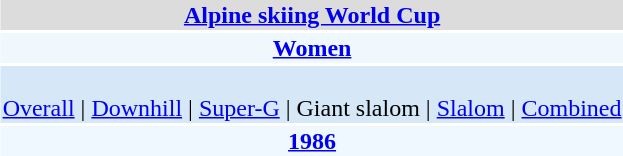<table align="right" class="toccolours" style="margin: 0 0 1em 1em;">
<tr>
<td colspan="2" align=center bgcolor=Gainsboro><strong><a href='#'>Alpine skiing World Cup</a></strong></td>
</tr>
<tr>
<td colspan="2" align=center bgcolor=AliceBlue><strong><a href='#'>Women</a></strong></td>
</tr>
<tr>
<td colspan="2" align=center bgcolor=D6E8F8><br><a href='#'>Overall</a> | 
<a href='#'>Downhill</a> | 
<a href='#'>Super-G</a> | 
Giant slalom | 
<a href='#'>Slalom</a> | 
<a href='#'>Combined</a></td>
</tr>
<tr>
<td colspan="2" align=center bgcolor=AliceBlue><strong><a href='#'>1986</a></strong></td>
</tr>
</table>
